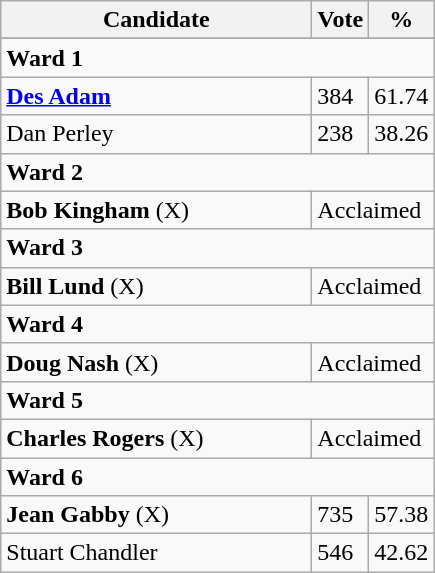<table class="wikitable">
<tr>
<th bgcolor="#DDDDFF" width="200px">Candidate</th>
<th bgcolor="#DDDDFF">Vote</th>
<th bgcolor="#DDDDFF">%</th>
</tr>
<tr>
</tr>
<tr>
<td colspan="4"><strong>Ward 1 </strong></td>
</tr>
<tr>
<td><strong><a href='#'>Des Adam</a></strong></td>
<td>384</td>
<td>61.74</td>
</tr>
<tr>
<td>Dan Perley</td>
<td>238</td>
<td>38.26</td>
</tr>
<tr>
<td colspan="4"><strong>Ward 2</strong></td>
</tr>
<tr>
<td><strong>Bob Kingham</strong> (X)</td>
<td colspan="2">Acclaimed</td>
</tr>
<tr>
<td colspan="4"><strong> Ward 3</strong></td>
</tr>
<tr>
<td><strong>Bill Lund</strong> (X)</td>
<td colspan="2">Acclaimed</td>
</tr>
<tr>
<td colspan="4"><strong>Ward 4</strong></td>
</tr>
<tr>
<td><strong>Doug Nash</strong> (X)</td>
<td colspan="2">Acclaimed</td>
</tr>
<tr>
<td colspan="4"><strong>Ward 5 </strong></td>
</tr>
<tr>
<td><strong>Charles Rogers</strong> (X)</td>
<td colspan="2">Acclaimed</td>
</tr>
<tr>
<td colspan="4"><strong>Ward 6 </strong></td>
</tr>
<tr>
<td><strong>Jean Gabby</strong> (X)</td>
<td>735</td>
<td>57.38</td>
</tr>
<tr>
<td>Stuart Chandler</td>
<td>546</td>
<td>42.62</td>
</tr>
</table>
